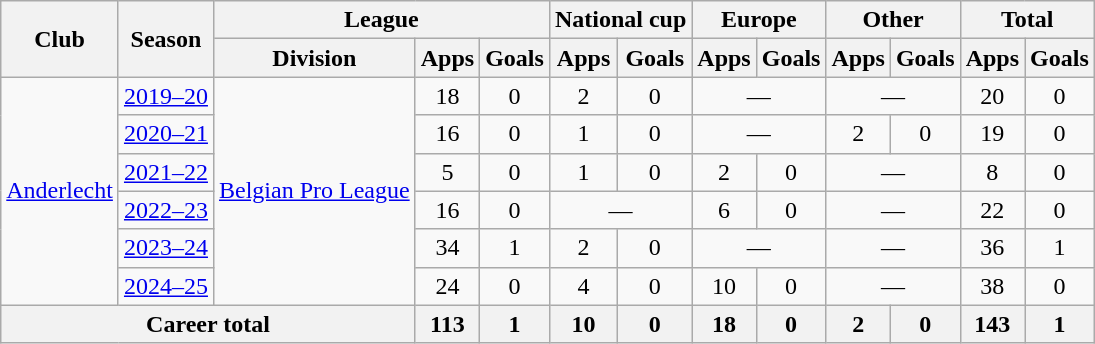<table class=wikitable style=text-align:center>
<tr>
<th rowspan="2">Club</th>
<th rowspan="2">Season</th>
<th colspan="3">League</th>
<th colspan="2">National cup</th>
<th colspan="2">Europe</th>
<th colspan="2">Other</th>
<th colspan="2">Total</th>
</tr>
<tr>
<th>Division</th>
<th>Apps</th>
<th>Goals</th>
<th>Apps</th>
<th>Goals</th>
<th>Apps</th>
<th>Goals</th>
<th>Apps</th>
<th>Goals</th>
<th>Apps</th>
<th>Goals</th>
</tr>
<tr>
<td rowspan="6"><a href='#'>Anderlecht</a></td>
<td><a href='#'>2019–20</a></td>
<td rowspan="6"><a href='#'>Belgian Pro League</a></td>
<td>18</td>
<td>0</td>
<td>2</td>
<td>0</td>
<td colspan="2">—</td>
<td colspan="2">—</td>
<td>20</td>
<td>0</td>
</tr>
<tr>
<td><a href='#'>2020–21</a></td>
<td>16</td>
<td>0</td>
<td>1</td>
<td>0</td>
<td colspan="2">—</td>
<td>2</td>
<td>0</td>
<td>19</td>
<td>0</td>
</tr>
<tr>
<td><a href='#'>2021–22</a></td>
<td>5</td>
<td>0</td>
<td>1</td>
<td>0</td>
<td>2</td>
<td>0</td>
<td colspan="2">—</td>
<td>8</td>
<td>0</td>
</tr>
<tr>
<td><a href='#'>2022–23</a></td>
<td>16</td>
<td>0</td>
<td colspan="2">—</td>
<td>6</td>
<td>0</td>
<td colspan="2">—</td>
<td>22</td>
<td>0</td>
</tr>
<tr>
<td><a href='#'>2023–24</a></td>
<td>34</td>
<td>1</td>
<td>2</td>
<td>0</td>
<td colspan="2">—</td>
<td colspan="2">—</td>
<td>36</td>
<td>1</td>
</tr>
<tr>
<td><a href='#'>2024–25</a></td>
<td>24</td>
<td>0</td>
<td>4</td>
<td>0</td>
<td>10</td>
<td>0</td>
<td colspan="2">—</td>
<td>38</td>
<td>0</td>
</tr>
<tr>
<th colspan="3">Career total</th>
<th>113</th>
<th>1</th>
<th>10</th>
<th>0</th>
<th>18</th>
<th>0</th>
<th>2</th>
<th>0</th>
<th>143</th>
<th>1</th>
</tr>
</table>
